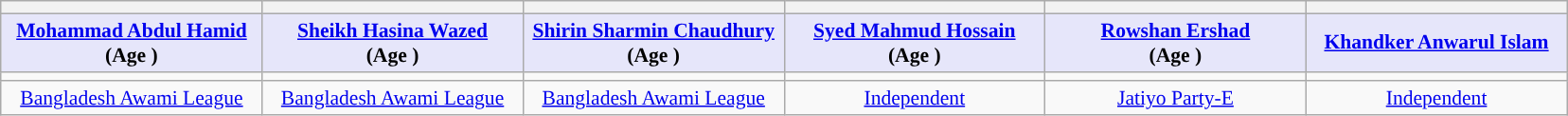<table class=wikitable style="margin:1em auto; font-size:90%; text-align:center;">
<tr>
<th style="font-size:135%; width:175px; background:"><a href='#'></a></th>
<th style="font-size:135%; width:175px; background:"><a href='#'></a></th>
<th style="font-size:135%; width:175px; background:"><a href='#'></a></th>
<th style="font-size:135%; width:175px; background:"><a href='#'></a></th>
<th style="font-size:135%; width:175px; background:"><a href='#'></a></th>
<th style="font-size:135%; width:175px; background:"><a href='#'></a></th>
</tr>
<tr>
<th style="background:lavender;"><strong><a href='#'>Mohammad Abdul Hamid</a></strong><br>(Age )</th>
<th style="background:lavender;"><strong><a href='#'>Sheikh Hasina Wazed</a></strong><br>(Age )</th>
<th style="background:lavender;"><strong><a href='#'>Shirin Sharmin Chaudhury</a></strong><br>(Age )</th>
<th style="background:lavender;"><strong><a href='#'>Syed Mahmud Hossain</a></strong><br>(Age )</th>
<th style="background:lavender;"><strong><a href='#'>Rowshan Ershad</a></strong><br>(Age )</th>
<th style="background:lavender;"><strong><a href='#'>Khandker Anwarul Islam</a></strong><br></th>
</tr>
<tr>
<td></td>
<td></td>
<td></td>
<td></td>
<td></td>
<td></td>
</tr>
<tr>
<td><a href='#'>Bangladesh Awami League</a><br></td>
<td><a href='#'>Bangladesh Awami League</a><br></td>
<td><a href='#'>Bangladesh Awami League</a><br></td>
<td><a href='#'>Independent</a><br></td>
<td><a href='#'>Jatiyo Party-E</a><br></td>
<td><a href='#'>Independent</a><br></td>
</tr>
</table>
